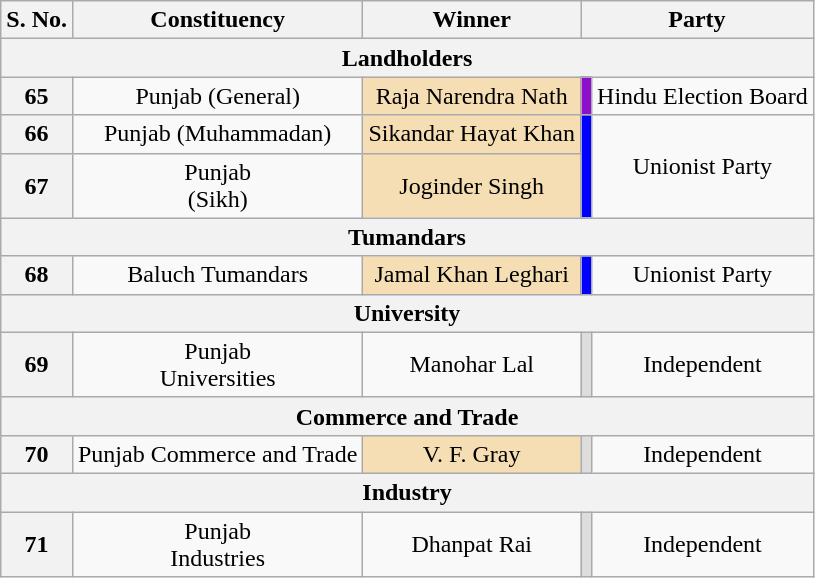<table class="wikitable" style="text-align:center">
<tr>
<th>S. No.</th>
<th>Constituency</th>
<th>Winner</th>
<th colspan=2>Party</th>
</tr>
<tr>
<th colspan=5>Landholders</th>
</tr>
<tr>
<th>65</th>
<td>Punjab (General)</td>
<td bgcolor=wheat>Raja Narendra Nath</td>
<td bgcolor=#8D0FCC></td>
<td>Hindu Election Board</td>
</tr>
<tr>
<th>66</th>
<td>Punjab (Muhammadan)</td>
<td bgcolor=wheat>Sikandar Hayat Khan</td>
<td bgcolor=blue rowspan=2></td>
<td rowspan=2>Unionist Party</td>
</tr>
<tr>
<th>67</th>
<td>Punjab<br> (Sikh)</td>
<td bgcolor=wheat>Joginder Singh</td>
</tr>
<tr>
<th colspan=5>Tumandars</th>
</tr>
<tr>
<th>68</th>
<td>Baluch Tumandars</td>
<td bgcolor=wheat>Jamal Khan Leghari</td>
<td bgcolor=blue></td>
<td>Unionist Party</td>
</tr>
<tr>
<th colspan=5>University</th>
</tr>
<tr>
<th>69</th>
<td>Punjab <br>Universities</td>
<td>Manohar Lal</td>
<td bgcolor=#DDDDDD></td>
<td>Independent</td>
</tr>
<tr>
<th colspan=5>Commerce and Trade</th>
</tr>
<tr>
<th>70</th>
<td>Punjab Commerce and Trade</td>
<td bgcolor=wheat>V. F. Gray</td>
<td bgcolor=#DDDDDD></td>
<td>Independent</td>
</tr>
<tr>
<th colspan=5>Industry</th>
</tr>
<tr>
<th>71</th>
<td>Punjab <br>Industries</td>
<td>Dhanpat Rai</td>
<td bgcolor=#DDDDDD></td>
<td>Independent</td>
</tr>
</table>
